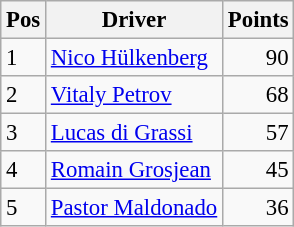<table class="wikitable" style="font-size: 95%;">
<tr>
<th>Pos</th>
<th>Driver</th>
<th>Points</th>
</tr>
<tr>
<td>1</td>
<td> <a href='#'>Nico Hülkenberg</a></td>
<td align="right">90</td>
</tr>
<tr>
<td>2</td>
<td> <a href='#'>Vitaly Petrov</a></td>
<td align="right">68</td>
</tr>
<tr>
<td>3</td>
<td> <a href='#'>Lucas di Grassi</a></td>
<td align="right">57</td>
</tr>
<tr>
<td>4</td>
<td> <a href='#'>Romain Grosjean</a></td>
<td align="right">45</td>
</tr>
<tr>
<td>5</td>
<td> <a href='#'>Pastor Maldonado</a></td>
<td align="right">36</td>
</tr>
</table>
